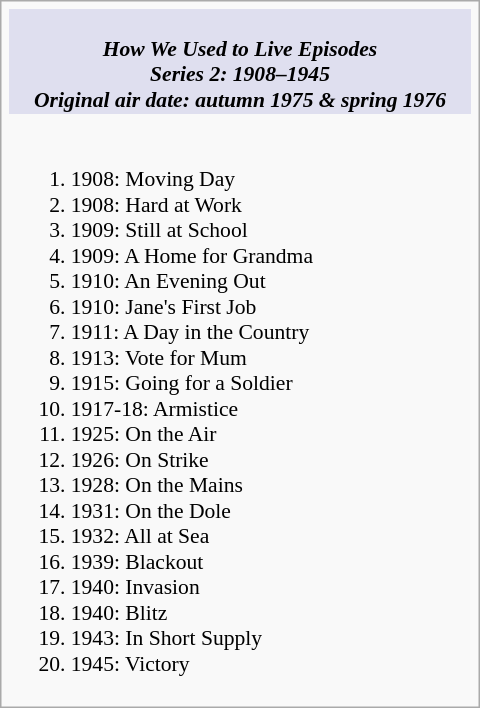<table class="infobox" style="width: 20em;">
<tr>
<td style="text-align: center; background: #dfdfef; font-size: 90%;"><br><strong><em>How We Used to Live<em> Episodes<strong><br>Series 2: 1908–1945 <br>Original air date: autumn 1975 & spring 1976</td>
</tr>
<tr>
<td style="font-size: 90%;" align="left"><br><ol><li>1908: Moving Day</li><li>1908: Hard at Work</li><li>1909: Still at School</li><li>1909: A Home for Grandma</li><li>1910: An Evening Out</li><li>1910: Jane's First Job</li><li>1911: A Day in the Country</li><li>1913: Vote for Mum</li><li>1915: Going for a Soldier</li><li>1917-18: Armistice</li><li>1925: On the Air</li><li>1926: On Strike</li><li>1928: On the Mains</li><li>1931: On the Dole</li><li>1932: All at Sea</li><li>1939: Blackout</li><li>1940: Invasion</li><li>1940: Blitz</li><li>1943: In Short Supply</li><li>1945: Victory</li></ol></td>
</tr>
</table>
